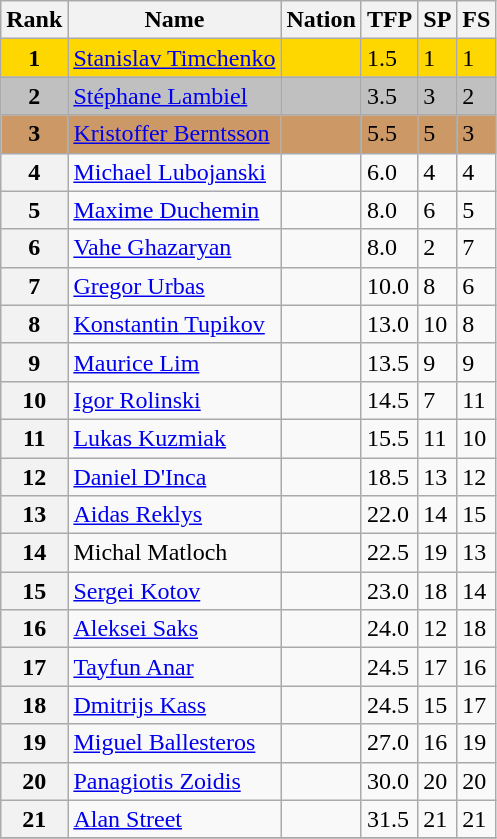<table class="wikitable">
<tr>
<th>Rank</th>
<th>Name</th>
<th>Nation</th>
<th>TFP</th>
<th>SP</th>
<th>FS</th>
</tr>
<tr bgcolor="gold">
<td align="center"><strong>1</strong></td>
<td><a href='#'>Stanislav Timchenko</a></td>
<td></td>
<td>1.5</td>
<td>1</td>
<td>1</td>
</tr>
<tr bgcolor="silver">
<td align="center"><strong>2</strong></td>
<td><a href='#'>Stéphane Lambiel</a></td>
<td></td>
<td>3.5</td>
<td>3</td>
<td>2</td>
</tr>
<tr bgcolor="cc9966">
<td align="center"><strong>3</strong></td>
<td><a href='#'>Kristoffer Berntsson</a></td>
<td></td>
<td>5.5</td>
<td>5</td>
<td>3</td>
</tr>
<tr>
<th>4</th>
<td><a href='#'>Michael Lubojanski</a></td>
<td></td>
<td>6.0</td>
<td>4</td>
<td>4</td>
</tr>
<tr>
<th>5</th>
<td><a href='#'>Maxime Duchemin</a></td>
<td></td>
<td>8.0</td>
<td>6</td>
<td>5</td>
</tr>
<tr>
<th>6</th>
<td><a href='#'>Vahe Ghazaryan</a></td>
<td></td>
<td>8.0</td>
<td>2</td>
<td>7</td>
</tr>
<tr>
<th>7</th>
<td><a href='#'>Gregor Urbas</a></td>
<td></td>
<td>10.0</td>
<td>8</td>
<td>6</td>
</tr>
<tr>
<th>8</th>
<td><a href='#'>Konstantin Tupikov</a></td>
<td></td>
<td>13.0</td>
<td>10</td>
<td>8</td>
</tr>
<tr>
<th>9</th>
<td><a href='#'>Maurice Lim</a></td>
<td></td>
<td>13.5</td>
<td>9</td>
<td>9</td>
</tr>
<tr>
<th>10</th>
<td><a href='#'>Igor Rolinski</a></td>
<td></td>
<td>14.5</td>
<td>7</td>
<td>11</td>
</tr>
<tr>
<th>11</th>
<td><a href='#'>Lukas Kuzmiak</a></td>
<td></td>
<td>15.5</td>
<td>11</td>
<td>10</td>
</tr>
<tr>
<th>12</th>
<td><a href='#'>Daniel D'Inca</a></td>
<td></td>
<td>18.5</td>
<td>13</td>
<td>12</td>
</tr>
<tr>
<th>13</th>
<td><a href='#'>Aidas Reklys</a></td>
<td></td>
<td>22.0</td>
<td>14</td>
<td>15</td>
</tr>
<tr>
<th>14</th>
<td>Michal Matloch</td>
<td></td>
<td>22.5</td>
<td>19</td>
<td>13</td>
</tr>
<tr>
<th>15</th>
<td><a href='#'>Sergei Kotov</a></td>
<td></td>
<td>23.0</td>
<td>18</td>
<td>14</td>
</tr>
<tr>
<th>16</th>
<td><a href='#'>Aleksei Saks</a></td>
<td></td>
<td>24.0</td>
<td>12</td>
<td>18</td>
</tr>
<tr>
<th>17</th>
<td><a href='#'>Tayfun Anar</a></td>
<td></td>
<td>24.5</td>
<td>17</td>
<td>16</td>
</tr>
<tr>
<th>18</th>
<td><a href='#'>Dmitrijs Kass</a></td>
<td></td>
<td>24.5</td>
<td>15</td>
<td>17</td>
</tr>
<tr>
<th>19</th>
<td><a href='#'>Miguel Ballesteros</a></td>
<td></td>
<td>27.0</td>
<td>16</td>
<td>19</td>
</tr>
<tr>
<th>20</th>
<td><a href='#'>Panagiotis Zoidis</a></td>
<td></td>
<td>30.0</td>
<td>20</td>
<td>20</td>
</tr>
<tr>
<th>21</th>
<td><a href='#'>Alan Street</a></td>
<td></td>
<td>31.5</td>
<td>21</td>
<td>21</td>
</tr>
<tr>
</tr>
</table>
